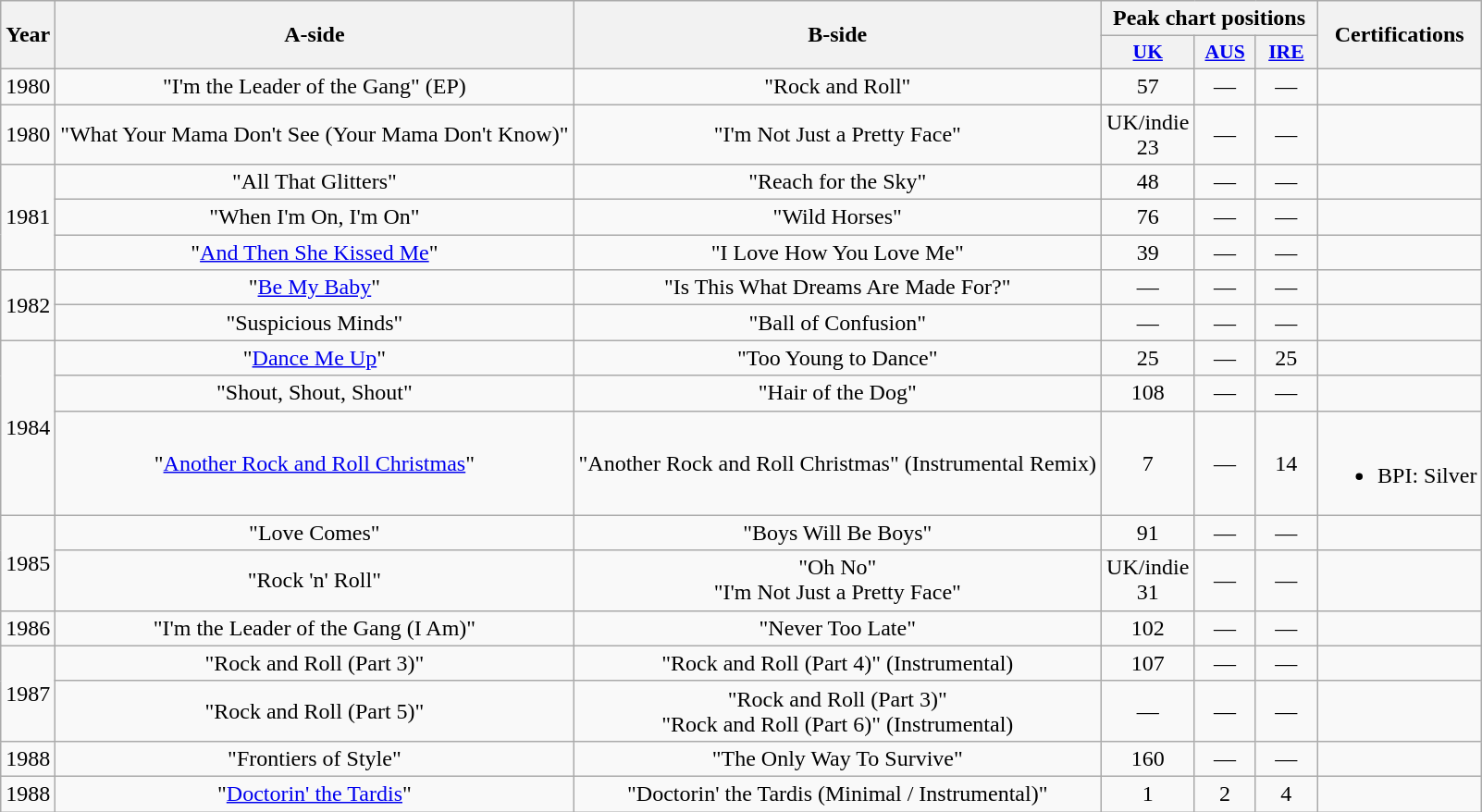<table class="wikitable plainrowheaders" style="text-align:center;">
<tr>
<th scope="col" rowspan="2">Year</th>
<th scope="col" rowspan="2">A-side</th>
<th scope="col" rowspan="2">B-side</th>
<th scope="col" colspan="3">Peak chart positions</th>
<th rowspan="2">Certifications</th>
</tr>
<tr>
<th scope="col" style="width:2.6em;font-size:90%;"><a href='#'>UK</a><br></th>
<th scope="col" style="width:2.6em;font-size:90%;"><a href='#'>AUS</a><br></th>
<th scope="col" style="width:2.6em;font-size:90%;"><a href='#'>IRE</a><br></th>
</tr>
<tr>
<td>1980</td>
<td>"I'm the Leader of the Gang" (EP)</td>
<td>"Rock and Roll"</td>
<td>57</td>
<td>—</td>
<td>—</td>
<td></td>
</tr>
<tr>
<td>1980</td>
<td>"What Your Mama Don't See (Your Mama Don't Know)"</td>
<td>"I'm Not Just a Pretty Face"</td>
<td>UK/indie 23</td>
<td>—</td>
<td>—</td>
<td></td>
</tr>
<tr>
<td rowspan="3">1981</td>
<td>"All That Glitters"</td>
<td>"Reach for the Sky"</td>
<td>48</td>
<td>—</td>
<td>—</td>
<td></td>
</tr>
<tr>
<td>"When I'm On, I'm On"</td>
<td>"Wild Horses"</td>
<td>76</td>
<td>—</td>
<td>—</td>
<td></td>
</tr>
<tr>
<td>"<a href='#'>And Then She Kissed Me</a>"</td>
<td>"I Love How You Love Me"</td>
<td>39</td>
<td>—</td>
<td>—</td>
<td></td>
</tr>
<tr>
<td rowspan="2">1982</td>
<td>"<a href='#'>Be My Baby</a>"</td>
<td>"Is This What Dreams Are Made For?"</td>
<td>—</td>
<td>—</td>
<td>—</td>
<td></td>
</tr>
<tr>
<td>"Suspicious Minds"</td>
<td>"Ball of Confusion" </td>
<td>—</td>
<td>—</td>
<td>—</td>
<td></td>
</tr>
<tr>
<td rowspan="3">1984</td>
<td>"<a href='#'>Dance Me Up</a>"</td>
<td>"Too Young to Dance"</td>
<td>25</td>
<td>—</td>
<td>25</td>
<td></td>
</tr>
<tr>
<td>"Shout, Shout, Shout"</td>
<td>"Hair of the Dog"</td>
<td>108</td>
<td>—</td>
<td>—</td>
<td></td>
</tr>
<tr>
<td>"<a href='#'>Another Rock and Roll Christmas</a>"</td>
<td>"Another Rock and Roll Christmas" (Instrumental Remix)</td>
<td>7</td>
<td>—</td>
<td>14</td>
<td><br><ul><li>BPI: Silver</li></ul></td>
</tr>
<tr>
<td rowspan="2">1985</td>
<td>"Love Comes"</td>
<td>"Boys Will Be Boys"</td>
<td>91</td>
<td>—</td>
<td>—</td>
<td></td>
</tr>
<tr>
<td>"Rock 'n' Roll"<br></td>
<td>"Oh No" <br> "I'm Not Just a Pretty Face"</td>
<td>UK/indie 31</td>
<td>—</td>
<td>—</td>
<td></td>
</tr>
<tr>
<td>1986</td>
<td>"I'm the Leader of the Gang (I Am)"<br></td>
<td>"Never Too Late"<br></td>
<td>102</td>
<td>—</td>
<td>—</td>
<td></td>
</tr>
<tr>
<td rowspan="2">1987</td>
<td>"Rock and Roll (Part 3)"</td>
<td>"Rock and Roll (Part 4)" (Instrumental)</td>
<td>107</td>
<td>—</td>
<td>—</td>
<td></td>
</tr>
<tr>
<td>"Rock and Roll (Part 5)"</td>
<td>"Rock and Roll (Part 3)" <br> "Rock and Roll (Part 6)" (Instrumental)</td>
<td>—</td>
<td>—</td>
<td>—</td>
<td></td>
</tr>
<tr>
<td>1988</td>
<td>"Frontiers of Style"</td>
<td>"The Only Way To Survive"</td>
<td>160</td>
<td>—</td>
<td>—</td>
<td></td>
</tr>
<tr>
<td>1988</td>
<td>"<a href='#'>Doctorin' the Tardis</a>" </td>
<td>"Doctorin' the Tardis (Minimal / Instrumental)"</td>
<td>1</td>
<td>2</td>
<td>4</td>
<td></td>
</tr>
</table>
